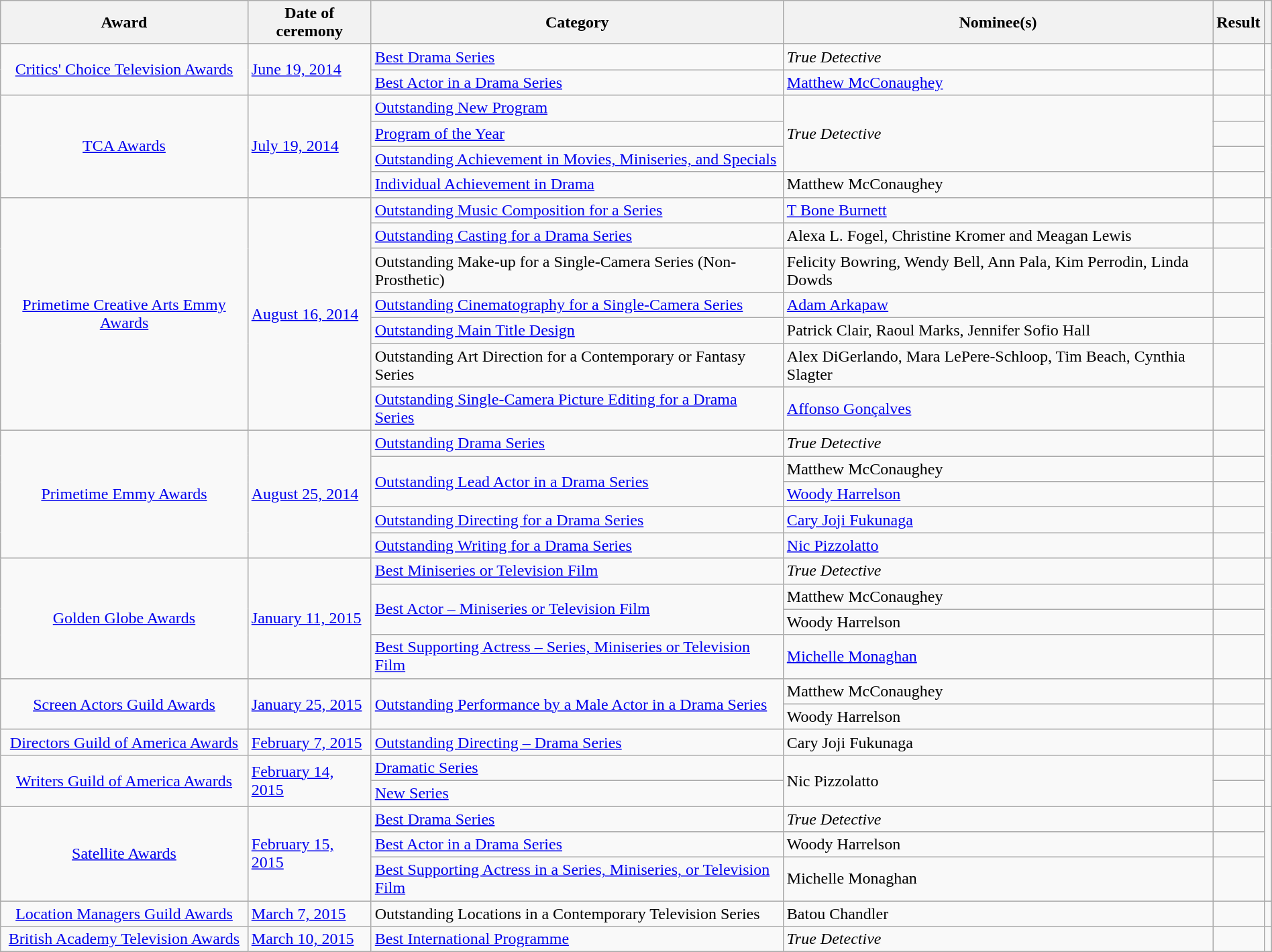<table class="wikitable plainrowheaders sortable" style="width:100%">
<tr>
<th>Award</th>
<th>Date of ceremony</th>
<th>Category</th>
<th>Nominee(s)</th>
<th>Result</th>
<th class="unsortable"></th>
</tr>
<tr>
</tr>
<tr>
<td rowspan="2" align="center"><a href='#'>Critics' Choice Television Awards</a></td>
<td rowspan="2"><a href='#'>June 19, 2014</a></td>
<td><a href='#'>Best Drama Series</a></td>
<td><em>True Detective</em></td>
<td></td>
<td style="text-align:center;" rowspan="2"></td>
</tr>
<tr>
<td><a href='#'>Best Actor in a Drama Series</a></td>
<td><a href='#'>Matthew McConaughey</a></td>
<td></td>
</tr>
<tr>
<td rowspan="4" align="center"><a href='#'>TCA Awards</a></td>
<td rowspan="4"><a href='#'>July 19, 2014</a></td>
<td><a href='#'>Outstanding New Program</a></td>
<td rowspan="3"><em>True Detective</em></td>
<td></td>
<td style="text-align:center;" rowspan="4"></td>
</tr>
<tr>
<td><a href='#'>Program of the Year</a></td>
<td></td>
</tr>
<tr>
<td><a href='#'>Outstanding Achievement in Movies, Miniseries, and Specials</a></td>
<td></td>
</tr>
<tr>
<td><a href='#'>Individual Achievement in Drama</a></td>
<td>Matthew McConaughey</td>
<td></td>
</tr>
<tr>
<td rowspan="7" align="center"><a href='#'>Primetime Creative Arts Emmy Awards</a></td>
<td rowspan="7"><a href='#'>August 16, 2014</a></td>
<td><a href='#'>Outstanding Music Composition for a Series</a></td>
<td><a href='#'>T Bone Burnett</a></td>
<td></td>
<td style="text-align:center;" rowspan="12"></td>
</tr>
<tr>
<td><a href='#'>Outstanding Casting for a Drama Series</a></td>
<td>Alexa L. Fogel, Christine Kromer and Meagan Lewis</td>
<td></td>
</tr>
<tr>
<td>Outstanding Make-up for a Single-Camera Series (Non-Prosthetic)</td>
<td>Felicity Bowring, Wendy Bell, Ann Pala, Kim Perrodin, Linda Dowds</td>
<td></td>
</tr>
<tr>
<td><a href='#'>Outstanding Cinematography for a Single-Camera Series</a></td>
<td><a href='#'>Adam Arkapaw</a></td>
<td></td>
</tr>
<tr>
<td><a href='#'>Outstanding Main Title Design</a></td>
<td>Patrick Clair, Raoul Marks, Jennifer Sofio Hall</td>
<td></td>
</tr>
<tr>
<td>Outstanding Art Direction for a Contemporary or Fantasy Series</td>
<td>Alex DiGerlando, Mara LePere-Schloop, Tim Beach, Cynthia Slagter</td>
<td></td>
</tr>
<tr>
<td><a href='#'>Outstanding Single-Camera Picture Editing for a Drama Series</a></td>
<td><a href='#'>Affonso Gonçalves</a></td>
<td></td>
</tr>
<tr>
<td rowspan="5" align="center"><a href='#'>Primetime Emmy Awards</a></td>
<td rowspan="5"><a href='#'>August 25, 2014</a></td>
<td><a href='#'>Outstanding Drama Series</a></td>
<td><em>True Detective</em></td>
<td></td>
</tr>
<tr>
<td rowspan=2><a href='#'>Outstanding Lead Actor in a Drama Series</a></td>
<td>Matthew McConaughey</td>
<td></td>
</tr>
<tr>
<td><a href='#'>Woody Harrelson</a></td>
<td></td>
</tr>
<tr>
<td><a href='#'>Outstanding Directing for a Drama Series</a></td>
<td><a href='#'>Cary Joji Fukunaga</a></td>
<td></td>
</tr>
<tr>
<td><a href='#'>Outstanding Writing for a Drama Series</a></td>
<td><a href='#'>Nic Pizzolatto</a></td>
<td></td>
</tr>
<tr>
<td rowspan="4" align="center"><a href='#'>Golden Globe Awards</a></td>
<td rowspan="4"><a href='#'>January 11, 2015</a></td>
<td><a href='#'>Best Miniseries or Television Film</a></td>
<td><em>True Detective</em></td>
<td></td>
<td style="text-align:center;" rowspan="4"></td>
</tr>
<tr>
<td rowspan=2><a href='#'>Best Actor – Miniseries or Television Film</a></td>
<td>Matthew McConaughey</td>
<td></td>
</tr>
<tr>
<td>Woody Harrelson</td>
<td></td>
</tr>
<tr>
<td><a href='#'>Best Supporting Actress – Series, Miniseries or Television Film</a></td>
<td><a href='#'>Michelle Monaghan</a></td>
<td></td>
</tr>
<tr>
<td rowspan="2" align="center"><a href='#'>Screen Actors Guild Awards</a></td>
<td rowspan="2"><a href='#'>January 25, 2015</a></td>
<td rowspan=2><a href='#'>Outstanding Performance by a Male Actor in a Drama Series</a></td>
<td>Matthew McConaughey</td>
<td></td>
<td style="text-align:center;" rowspan="2"></td>
</tr>
<tr>
<td>Woody Harrelson</td>
<td></td>
</tr>
<tr>
<td align="center"><a href='#'>Directors Guild of America Awards</a></td>
<td><a href='#'>February 7, 2015</a></td>
<td><a href='#'>Outstanding Directing – Drama Series</a></td>
<td>Cary Joji Fukunaga</td>
<td></td>
<td style="text-align:center;"></td>
</tr>
<tr>
<td rowspan="2" align="center"><a href='#'>Writers Guild of America Awards</a></td>
<td rowspan="2"><a href='#'>February 14, 2015</a></td>
<td><a href='#'>Dramatic Series</a></td>
<td rowspan=2>Nic Pizzolatto</td>
<td></td>
<td style="text-align:center;" rowspan="2"></td>
</tr>
<tr>
<td><a href='#'>New Series</a></td>
<td></td>
</tr>
<tr>
<td rowspan="3" align="center"><a href='#'>Satellite Awards</a></td>
<td rowspan="3"><a href='#'>February 15, 2015</a></td>
<td><a href='#'>Best Drama Series</a></td>
<td><em>True Detective</em></td>
<td></td>
<td style="text-align:center;" rowspan="3"></td>
</tr>
<tr>
<td><a href='#'>Best Actor in a Drama Series</a></td>
<td>Woody Harrelson</td>
<td></td>
</tr>
<tr>
<td><a href='#'>Best Supporting Actress in a Series, Miniseries, or Television Film</a></td>
<td>Michelle Monaghan</td>
<td></td>
</tr>
<tr>
<td align="center"><a href='#'>Location Managers Guild Awards</a></td>
<td><a href='#'>March 7, 2015</a></td>
<td>Outstanding Locations in a Contemporary Television Series</td>
<td>Batou Chandler</td>
<td></td>
<td style="text-align:center;"></td>
</tr>
<tr>
<td align="center"><a href='#'>British Academy Television Awards</a></td>
<td><a href='#'>March 10, 2015</a></td>
<td><a href='#'>Best International Programme</a></td>
<td><em>True Detective</em></td>
<td></td>
<td style="text-align:center;"></td>
</tr>
</table>
